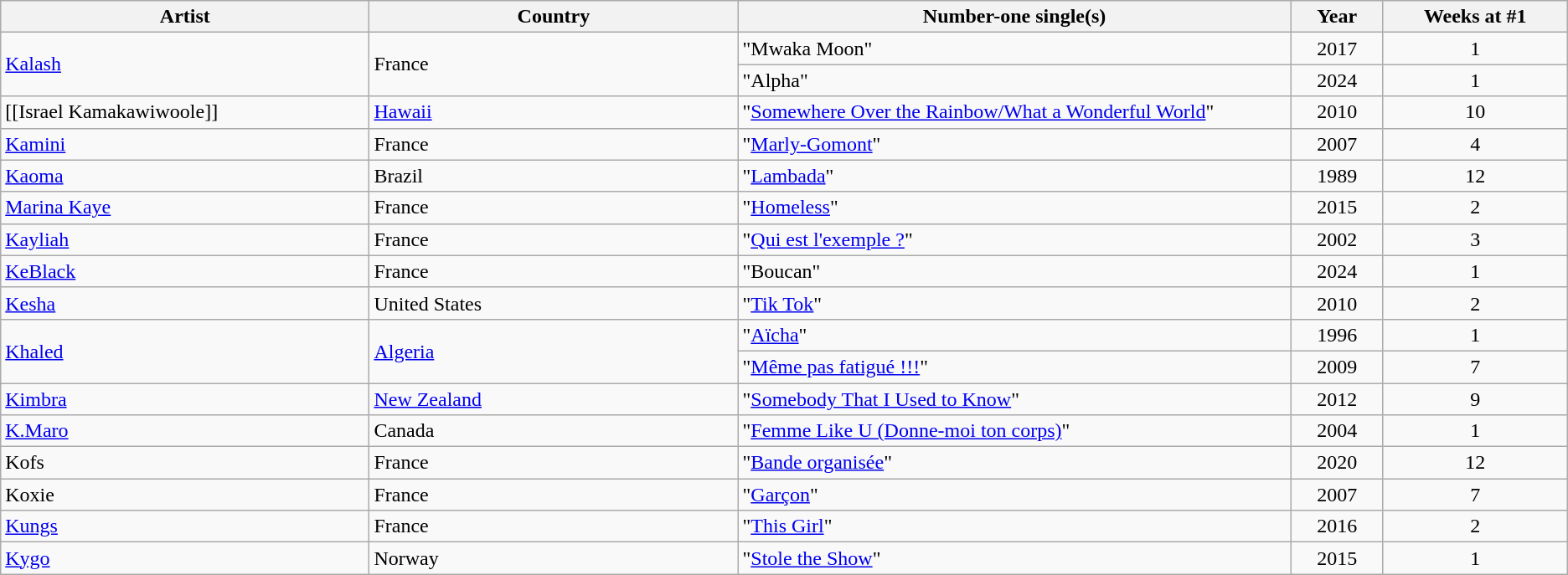<table class="wikitable">
<tr>
<th width="20%">Artist</th>
<th width="20%">Country</th>
<th width="30%">Number-one single(s)</th>
<th width="5%">Year</th>
<th width="10%">Weeks at #1</th>
</tr>
<tr>
<td rowspan=2><a href='#'>Kalash</a></td>
<td rowspan=2>France</td>
<td>"Mwaka Moon"</td>
<td align=center>2017</td>
<td align=center>1</td>
</tr>
<tr>
<td>"Alpha"</td>
<td align=center>2024</td>
<td align=center>1</td>
</tr>
<tr>
<td>[[Israel Kamakawiwoole]]</td>
<td><a href='#'>Hawaii</a></td>
<td>"<a href='#'>Somewhere Over the Rainbow/What a Wonderful World</a>"</td>
<td align=center>2010</td>
<td align=center>10</td>
</tr>
<tr>
<td><a href='#'>Kamini</a></td>
<td>France</td>
<td>"<a href='#'>Marly-Gomont</a>"</td>
<td align=center>2007</td>
<td align=center>4</td>
</tr>
<tr>
<td><a href='#'>Kaoma</a></td>
<td>Brazil</td>
<td>"<a href='#'>Lambada</a>"</td>
<td align=center>1989</td>
<td align=center>12</td>
</tr>
<tr>
<td><a href='#'>Marina Kaye</a></td>
<td>France</td>
<td>"<a href='#'>Homeless</a>"</td>
<td align=center>2015</td>
<td align=center>2</td>
</tr>
<tr>
<td><a href='#'>Kayliah</a></td>
<td>France</td>
<td>"<a href='#'>Qui est l'exemple ?</a>"</td>
<td align=center>2002</td>
<td align=center>3</td>
</tr>
<tr>
<td><a href='#'>KeBlack</a></td>
<td>France</td>
<td>"Boucan"</td>
<td align=center>2024</td>
<td align=center>1</td>
</tr>
<tr>
<td><a href='#'>Kesha</a></td>
<td>United States</td>
<td>"<a href='#'>Tik Tok</a>"</td>
<td align=center>2010</td>
<td align=center>2</td>
</tr>
<tr>
<td rowspan="2"><a href='#'>Khaled</a></td>
<td rowspan="2"><a href='#'>Algeria</a></td>
<td>"<a href='#'>Aïcha</a>"</td>
<td align=center>1996</td>
<td align=center>1</td>
</tr>
<tr>
<td>"<a href='#'>Même pas fatigué !!!</a>"</td>
<td align=center>2009</td>
<td align=center>7</td>
</tr>
<tr>
<td><a href='#'>Kimbra</a></td>
<td><a href='#'>New Zealand</a></td>
<td>"<a href='#'>Somebody That I Used to Know</a>"</td>
<td align=center>2012</td>
<td align=center>9</td>
</tr>
<tr>
<td><a href='#'>K.Maro</a></td>
<td>Canada</td>
<td>"<a href='#'>Femme Like U (Donne-moi ton corps)</a>"</td>
<td align=center>2004</td>
<td align=center>1</td>
</tr>
<tr>
<td>Kofs</td>
<td>France</td>
<td>"<a href='#'>Bande organisée</a>"</td>
<td align=center>2020</td>
<td align=center>12</td>
</tr>
<tr>
<td>Koxie</td>
<td>France</td>
<td>"<a href='#'>Garçon</a>"</td>
<td align=center>2007</td>
<td align=center>7</td>
</tr>
<tr>
<td><a href='#'>Kungs</a></td>
<td>France</td>
<td>"<a href='#'>This Girl</a>"</td>
<td align=center>2016</td>
<td align=center>2</td>
</tr>
<tr>
<td><a href='#'>Kygo</a></td>
<td>Norway</td>
<td>"<a href='#'>Stole the Show</a>"</td>
<td align=center>2015</td>
<td align=center>1</td>
</tr>
</table>
